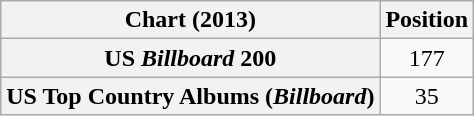<table class="wikitable sortable plainrowheaders" style="text-align:center">
<tr>
<th>Chart (2013)</th>
<th>Position</th>
</tr>
<tr>
<th scope="row">US <em>Billboard</em> 200</th>
<td>177</td>
</tr>
<tr>
<th scope="row">US Top Country Albums (<em>Billboard</em>)</th>
<td>35</td>
</tr>
</table>
